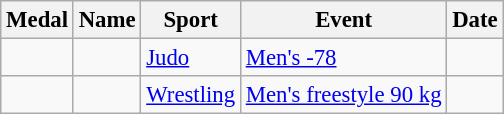<table class="wikitable sortable"  style="font-size:95%">
<tr>
<th>Medal</th>
<th>Name</th>
<th>Sport</th>
<th>Event</th>
<th>Date</th>
</tr>
<tr>
<td></td>
<td></td>
<td><a href='#'>Judo</a></td>
<td><a href='#'>Men's -78</a></td>
<td></td>
</tr>
<tr>
<td></td>
<td></td>
<td><a href='#'>Wrestling</a></td>
<td><a href='#'>Men's freestyle 90 kg</a></td>
<td></td>
</tr>
</table>
